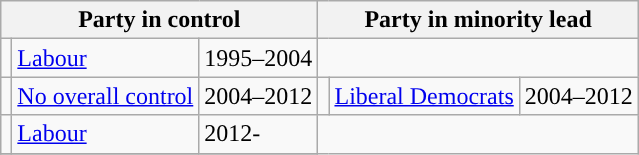<table class="wikitable">
<tr>
<th colspan="3">Party in control</th>
<th colspan="3" Years>Party in minority lead</th>
</tr>
<tr>
<td style="background-color: "></td>
<td><a href='#'>Labour</a></td>
<td>1995–2004</td>
</tr>
<tr>
<td style="background-color: "></td>
<td><a href='#'>No overall control</a></td>
<td>2004–2012</td>
<td style="background-color: "></td>
<td><a href='#'>Liberal Democrats</a></td>
<td>2004–2012</td>
</tr>
<tr>
<td style="background-color: "></td>
<td><a href='#'>Labour</a></td>
<td>2012-</td>
</tr>
<tr>
</tr>
</table>
